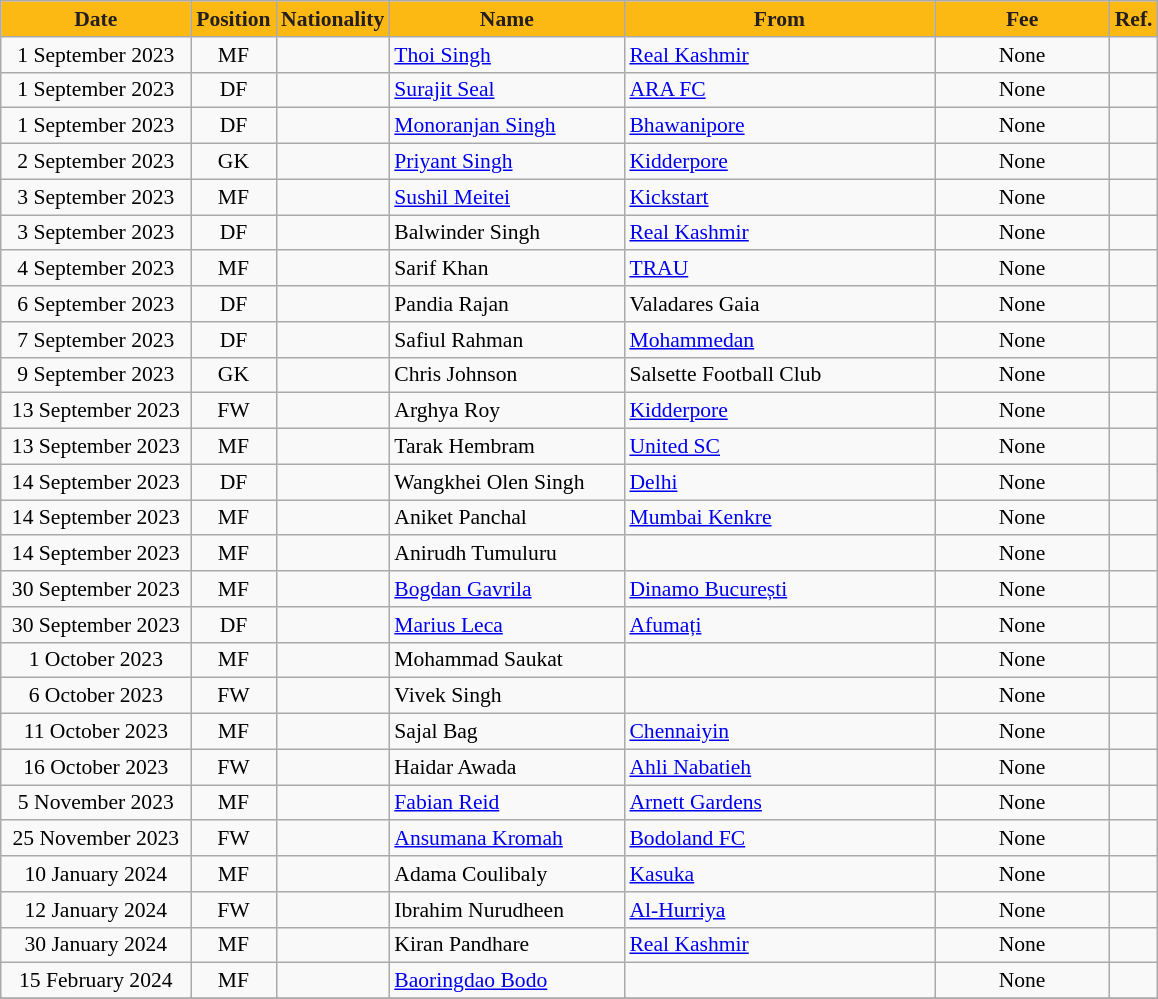<table class="wikitable"  style="text-align:center; font-size:90%; ">
<tr>
<th style="background:#FDB913; color:#231F20; width:120px;">Date</th>
<th style="background:#FDB913; color:#231F20; width:50px;">Position</th>
<th style="background:#FDB913; color:#231F20; width:50px;">Nationality</th>
<th style="background:#FDB913; color:#231F20; width:150px;">Name</th>
<th style="background:#FDB913; color:#231F20; width:200px;">From</th>
<th style="background:#FDB913; color:#231F20; width:110px;">Fee</th>
<th style="background:#FDB913; color:#231F20; width:25px;">Ref.</th>
</tr>
<tr>
<td>1 September 2023</td>
<td style="text-align:center;">MF</td>
<td style="text-align:left;"></td>
<td style="text-align:left;"><a href='#'>Thoi Singh</a></td>
<td style="text-align:left;"> <a href='#'>Real Kashmir</a></td>
<td>None</td>
<td></td>
</tr>
<tr>
<td>1 September 2023</td>
<td style="text-align:center;">DF</td>
<td style="text-align:left;"></td>
<td style="text-align:left;"><a href='#'>Surajit Seal</a></td>
<td style="text-align:left;"> <a href='#'>ARA FC</a></td>
<td>None</td>
<td></td>
</tr>
<tr>
<td>1 September 2023</td>
<td style="text-align:center;">DF</td>
<td style="text-align:left;"></td>
<td style="text-align:left;"><a href='#'>Monoranjan Singh</a></td>
<td style="text-align:left;"> <a href='#'>Bhawanipore</a></td>
<td>None</td>
<td></td>
</tr>
<tr>
<td>2 September 2023</td>
<td style="text-align:center;">GK</td>
<td style="text-align:left;"></td>
<td style="text-align:left;"><a href='#'>Priyant Singh</a></td>
<td style="text-align:left;"> <a href='#'>Kidderpore</a></td>
<td>None</td>
<td></td>
</tr>
<tr>
<td>3 September 2023</td>
<td style="text-align:center;">MF</td>
<td style="text-align:left;"></td>
<td style="text-align:left;"><a href='#'>Sushil Meitei</a></td>
<td style="text-align:left;"> <a href='#'>Kickstart</a></td>
<td>None</td>
<td></td>
</tr>
<tr>
<td>3 September 2023</td>
<td style="text-align:center;">DF</td>
<td style="text-align:left;"></td>
<td style="text-align:left;">Balwinder Singh</td>
<td style="text-align:left;"> <a href='#'>Real Kashmir</a></td>
<td>None</td>
<td></td>
</tr>
<tr>
<td>4 September 2023</td>
<td style="text-align:center;">MF</td>
<td style="text-align:left;"></td>
<td style="text-align:left;">Sarif Khan</td>
<td style="text-align:left;"> <a href='#'>TRAU</a></td>
<td>None</td>
<td></td>
</tr>
<tr>
<td>6 September 2023</td>
<td style="text-align:center;">DF</td>
<td style="text-align:left;"></td>
<td style="text-align:left;">Pandia Rajan</td>
<td style="text-align:left;"> Valadares Gaia</td>
<td>None</td>
<td></td>
</tr>
<tr>
<td>7 September 2023</td>
<td style="text-align:center;">DF</td>
<td style="text-align:left;"></td>
<td style="text-align:left;">Safiul Rahman</td>
<td style="text-align:left;"> <a href='#'>Mohammedan</a></td>
<td>None</td>
<td></td>
</tr>
<tr>
<td>9 September 2023</td>
<td style="text-align:center;">GK</td>
<td style="text-align:left;"></td>
<td style="text-align:left;">Chris Johnson</td>
<td style="text-align:left;"> Salsette Football Club</td>
<td>None</td>
<td></td>
</tr>
<tr>
<td>13 September 2023</td>
<td style="text-align:center;">FW</td>
<td style="text-align:left;"></td>
<td style="text-align:left;">Arghya Roy</td>
<td style="text-align:left;"> <a href='#'>Kidderpore</a></td>
<td>None</td>
<td></td>
</tr>
<tr>
<td>13 September 2023</td>
<td style="text-align:center;">MF</td>
<td style="text-align:left;"></td>
<td style="text-align:left;">Tarak Hembram</td>
<td style="text-align:left;"> <a href='#'>United SC</a></td>
<td>None</td>
<td></td>
</tr>
<tr>
<td>14 September 2023</td>
<td style="text-align:center;">DF</td>
<td style="text-align:left;"></td>
<td style="text-align:left;">Wangkhei Olen Singh</td>
<td style="text-align:left;"> <a href='#'>Delhi</a></td>
<td>None</td>
<td></td>
</tr>
<tr>
<td>14 September 2023</td>
<td style="text-align:center;">MF</td>
<td style="text-align:left;"></td>
<td style="text-align:left;">Aniket Panchal</td>
<td style="text-align:left;"> <a href='#'>Mumbai Kenkre</a></td>
<td>None</td>
<td></td>
</tr>
<tr>
<td>14 September 2023</td>
<td style="text-align:center;">MF</td>
<td style="text-align:left;"></td>
<td style="text-align:left;">Anirudh Tumuluru</td>
<td style="text-align:left;"></td>
<td>None</td>
<td></td>
</tr>
<tr>
<td>30 September 2023</td>
<td style="text-align:center;">MF</td>
<td style="text-align:left;"></td>
<td style="text-align:left;"><a href='#'>Bogdan Gavrila</a></td>
<td style="text-align:left;"> <a href='#'>Dinamo București</a></td>
<td>None</td>
<td></td>
</tr>
<tr>
<td>30 September 2023</td>
<td style="text-align:center;">DF</td>
<td style="text-align:left;"></td>
<td style="text-align:left;"><a href='#'>Marius Leca</a></td>
<td style="text-align:left;"> <a href='#'>Afumați</a></td>
<td>None</td>
<td></td>
</tr>
<tr>
<td>1 October 2023</td>
<td style="text-align:center;">MF</td>
<td style="text-align:left;"></td>
<td style="text-align:left;">Mohammad Saukat</td>
<td style="text-align:left;"></td>
<td>None</td>
<td></td>
</tr>
<tr>
<td>6 October 2023</td>
<td style="text-align:center;">FW</td>
<td style="text-align:left;"></td>
<td style="text-align:left;">Vivek Singh</td>
<td style="text-align:left;"></td>
<td>None</td>
<td></td>
</tr>
<tr>
<td>11 October 2023</td>
<td style="text-align:center;">MF</td>
<td style="text-align:left;"></td>
<td style="text-align:left;">Sajal Bag</td>
<td style="text-align:left;"> <a href='#'>Chennaiyin</a></td>
<td>None</td>
<td></td>
</tr>
<tr>
<td>16 October 2023</td>
<td style="text-align:center;">FW</td>
<td style="text-align:left;"></td>
<td style="text-align:left;">Haidar Awada</td>
<td style="text-align:left;"> <a href='#'>Ahli Nabatieh</a></td>
<td>None</td>
<td></td>
</tr>
<tr>
<td>5 November 2023</td>
<td style="text-align:center;">MF</td>
<td style="text-align:left;"></td>
<td style="text-align:left;"><a href='#'>Fabian Reid</a></td>
<td style="text-align:left;"> <a href='#'>Arnett Gardens</a></td>
<td>None</td>
<td></td>
</tr>
<tr>
<td>25 November 2023</td>
<td style="text-align:center;">FW</td>
<td style="text-align:left;"></td>
<td style="text-align:left;"><a href='#'>Ansumana Kromah</a></td>
<td style="text-align:left;"> <a href='#'>Bodoland FC</a></td>
<td>None</td>
<td></td>
</tr>
<tr>
<td>10 January 2024</td>
<td style="text-align:center;">MF</td>
<td style="text-align:left;"></td>
<td style="text-align:left;">Adama Coulibaly</td>
<td style="text-align:left;"> <a href='#'>Kasuka</a></td>
<td>None</td>
<td></td>
</tr>
<tr>
<td>12 January 2024</td>
<td style="text-align:center;">FW</td>
<td style="text-align:left;"></td>
<td style="text-align:left;">Ibrahim Nurudheen</td>
<td style="text-align:left;"> <a href='#'>Al-Hurriya</a></td>
<td>None</td>
<td></td>
</tr>
<tr>
<td>30 January 2024</td>
<td style="text-align:center;">MF</td>
<td style="text-align:left;"></td>
<td style="text-align:left;">Kiran Pandhare</td>
<td style="text-align:left;"> <a href='#'>Real Kashmir</a></td>
<td>None</td>
<td></td>
</tr>
<tr>
<td>15 February 2024</td>
<td style="text-align:center;">MF</td>
<td style="text-align:left;"></td>
<td style="text-align:left;"><a href='#'>Baoringdao Bodo</a></td>
<td style="text-align:left;"></td>
<td>None</td>
<td></td>
</tr>
<tr>
</tr>
</table>
